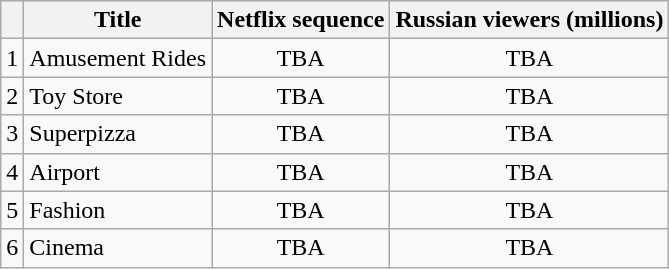<table class="wikitable sortable mw-collapsible" style="text-align: center">
<tr>
<th></th>
<th>Title</th>
<th>Netflix sequence</th>
<th>Russian viewers (millions)</th>
</tr>
<tr>
<td>1</td>
<td align="left">Amusement Rides</td>
<td>TBA</td>
<td>TBA</td>
</tr>
<tr>
<td>2</td>
<td align="left">Toy Store</td>
<td>TBA</td>
<td>TBA</td>
</tr>
<tr>
<td>3</td>
<td align="left">Superpizza</td>
<td>TBA</td>
<td>TBA</td>
</tr>
<tr>
<td>4</td>
<td align="left">Airport</td>
<td>TBA</td>
<td>TBA</td>
</tr>
<tr>
<td>5</td>
<td align="left">Fashion</td>
<td>TBA</td>
<td>TBA</td>
</tr>
<tr>
<td>6</td>
<td align="left">Cinema</td>
<td>TBA</td>
<td>TBA</td>
</tr>
</table>
